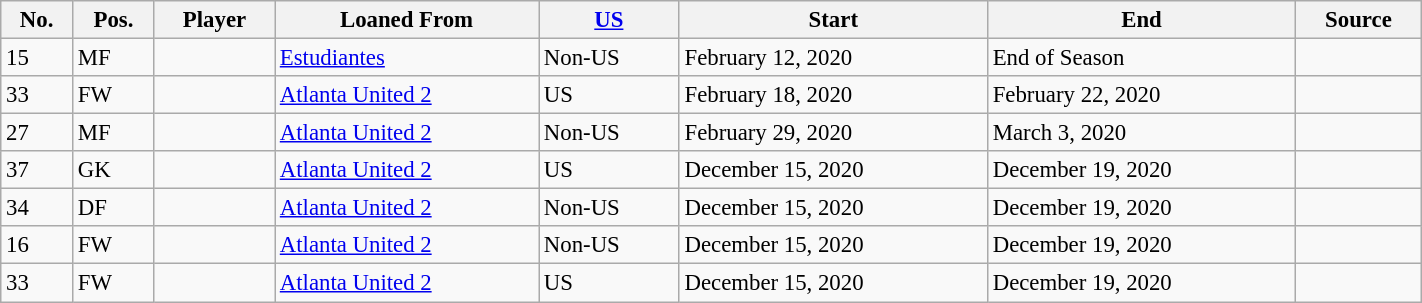<table class="wikitable sortable" style="width:75%; text-align:center; font-size:95%; text-align:left;">
<tr>
<th>No.</th>
<th>Pos.</th>
<th>Player</th>
<th>Loaned From</th>
<th><a href='#'>US</a></th>
<th>Start</th>
<th>End</th>
<th>Source</th>
</tr>
<tr>
<td>15</td>
<td>MF</td>
<td></td>
<td> <a href='#'>Estudiantes</a></td>
<td>Non-US</td>
<td>February 12, 2020</td>
<td>End of Season</td>
<td></td>
</tr>
<tr>
<td>33</td>
<td>FW</td>
<td></td>
<td> <a href='#'>Atlanta United 2</a></td>
<td>US</td>
<td>February 18, 2020</td>
<td>February 22, 2020</td>
<td></td>
</tr>
<tr>
<td>27</td>
<td>MF</td>
<td></td>
<td> <a href='#'>Atlanta United 2</a></td>
<td>Non-US</td>
<td>February 29, 2020</td>
<td>March 3, 2020</td>
<td></td>
</tr>
<tr>
<td>37</td>
<td>GK</td>
<td></td>
<td> <a href='#'>Atlanta United 2</a></td>
<td>US</td>
<td>December 15, 2020</td>
<td>December 19, 2020</td>
<td></td>
</tr>
<tr>
<td>34</td>
<td>DF</td>
<td></td>
<td> <a href='#'>Atlanta United 2</a></td>
<td>Non-US</td>
<td>December 15, 2020</td>
<td>December 19, 2020</td>
<td></td>
</tr>
<tr>
<td>16</td>
<td>FW</td>
<td></td>
<td> <a href='#'>Atlanta United 2</a></td>
<td>Non-US</td>
<td>December 15, 2020</td>
<td>December 19, 2020</td>
<td></td>
</tr>
<tr>
<td>33</td>
<td>FW</td>
<td></td>
<td> <a href='#'>Atlanta United 2</a></td>
<td>US</td>
<td>December 15, 2020</td>
<td>December 19, 2020</td>
<td></td>
</tr>
</table>
